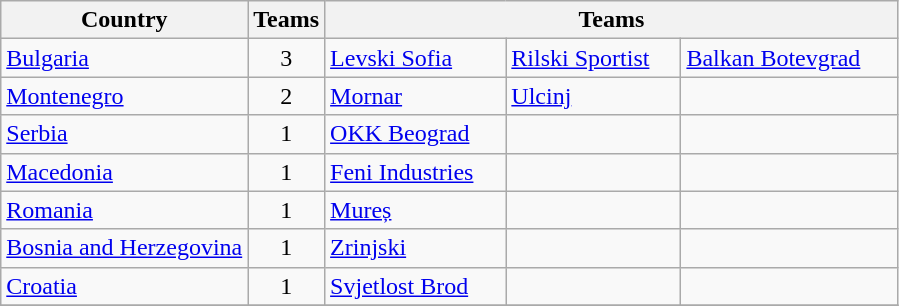<table class="wikitable">
<tr>
<th rowspan=1>Country</th>
<th rowspan=1>Teams</th>
<th colspan=4 width=375px>Teams</th>
</tr>
<tr>
<td> <a href='#'>Bulgaria</a></td>
<td align=center>3</td>
<td><a href='#'>Levski Sofia</a></td>
<td><a href='#'>Rilski Sportist</a></td>
<td><a href='#'>Balkan Botevgrad</a></td>
</tr>
<tr>
<td> <a href='#'>Montenegro</a></td>
<td align=center>2</td>
<td><a href='#'>Mornar</a></td>
<td><a href='#'>Ulcinj</a></td>
<td></td>
</tr>
<tr>
<td> <a href='#'>Serbia</a></td>
<td align=center>1</td>
<td><a href='#'>OKK Beograd</a></td>
<td></td>
<td></td>
</tr>
<tr>
<td> <a href='#'>Macedonia</a></td>
<td align=center>1</td>
<td><a href='#'>Feni Industries</a></td>
<td></td>
<td></td>
</tr>
<tr>
<td> <a href='#'>Romania</a></td>
<td align=center>1</td>
<td><a href='#'>Mureș</a></td>
<td></td>
<td></td>
</tr>
<tr>
<td> <a href='#'>Bosnia and Herzegovina</a></td>
<td align=center>1</td>
<td><a href='#'>Zrinjski</a></td>
<td></td>
<td></td>
</tr>
<tr>
<td> <a href='#'>Croatia</a></td>
<td align=center>1</td>
<td><a href='#'>Svjetlost Brod</a></td>
<td></td>
<td></td>
</tr>
<tr>
</tr>
</table>
